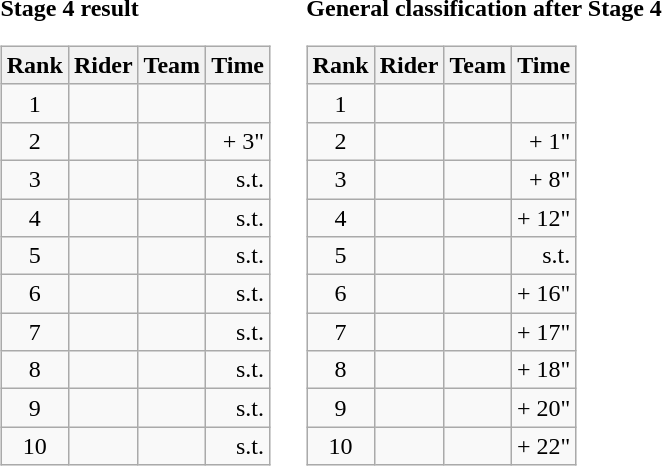<table>
<tr>
<td><strong>Stage 4 result</strong><br><table class="wikitable">
<tr>
<th scope="col">Rank</th>
<th scope="col">Rider</th>
<th scope="col">Team</th>
<th scope="col">Time</th>
</tr>
<tr>
<td style="text-align:center;">1</td>
<td></td>
<td></td>
<td style="text-align:right;"></td>
</tr>
<tr>
<td style="text-align:center;">2</td>
<td></td>
<td></td>
<td style="text-align:right;">+ 3"</td>
</tr>
<tr>
<td style="text-align:center;">3</td>
<td></td>
<td></td>
<td style="text-align:right;">s.t.</td>
</tr>
<tr>
<td style="text-align:center;">4</td>
<td></td>
<td></td>
<td style="text-align:right;">s.t.</td>
</tr>
<tr>
<td style="text-align:center;">5</td>
<td></td>
<td></td>
<td style="text-align:right;">s.t.</td>
</tr>
<tr>
<td style="text-align:center;">6</td>
<td></td>
<td></td>
<td style="text-align:right;">s.t.</td>
</tr>
<tr>
<td style="text-align:center;">7</td>
<td></td>
<td></td>
<td style="text-align:right;">s.t.</td>
</tr>
<tr>
<td style="text-align:center;">8</td>
<td></td>
<td></td>
<td style="text-align:right;">s.t.</td>
</tr>
<tr>
<td style="text-align:center;">9</td>
<td></td>
<td></td>
<td style="text-align:right;">s.t.</td>
</tr>
<tr>
<td style="text-align:center;">10</td>
<td></td>
<td></td>
<td style="text-align:right;">s.t.</td>
</tr>
</table>
</td>
<td></td>
<td><strong>General classification after Stage 4</strong><br><table class="wikitable">
<tr>
<th scope="col">Rank</th>
<th scope="col">Rider</th>
<th scope="col">Team</th>
<th scope="col">Time</th>
</tr>
<tr>
<td style="text-align:center;">1</td>
<td></td>
<td></td>
<td style="text-align:right;"></td>
</tr>
<tr>
<td style="text-align:center;">2</td>
<td></td>
<td></td>
<td style="text-align:right;">+ 1"</td>
</tr>
<tr>
<td style="text-align:center;">3</td>
<td></td>
<td></td>
<td style="text-align:right;">+ 8"</td>
</tr>
<tr>
<td style="text-align:center;">4</td>
<td></td>
<td></td>
<td style="text-align:right;">+ 12"</td>
</tr>
<tr>
<td style="text-align:center;">5</td>
<td></td>
<td></td>
<td style="text-align:right;">s.t.</td>
</tr>
<tr>
<td style="text-align:center;">6</td>
<td></td>
<td></td>
<td style="text-align:right;">+ 16"</td>
</tr>
<tr>
<td style="text-align:center;">7</td>
<td></td>
<td></td>
<td style="text-align:right;">+ 17"</td>
</tr>
<tr>
<td style="text-align:center;">8</td>
<td></td>
<td></td>
<td style="text-align:right;">+ 18"</td>
</tr>
<tr>
<td style="text-align:center;">9</td>
<td></td>
<td></td>
<td style="text-align:right;">+ 20"</td>
</tr>
<tr>
<td style="text-align:center;">10</td>
<td></td>
<td></td>
<td style="text-align:right;">+ 22"</td>
</tr>
</table>
</td>
</tr>
</table>
